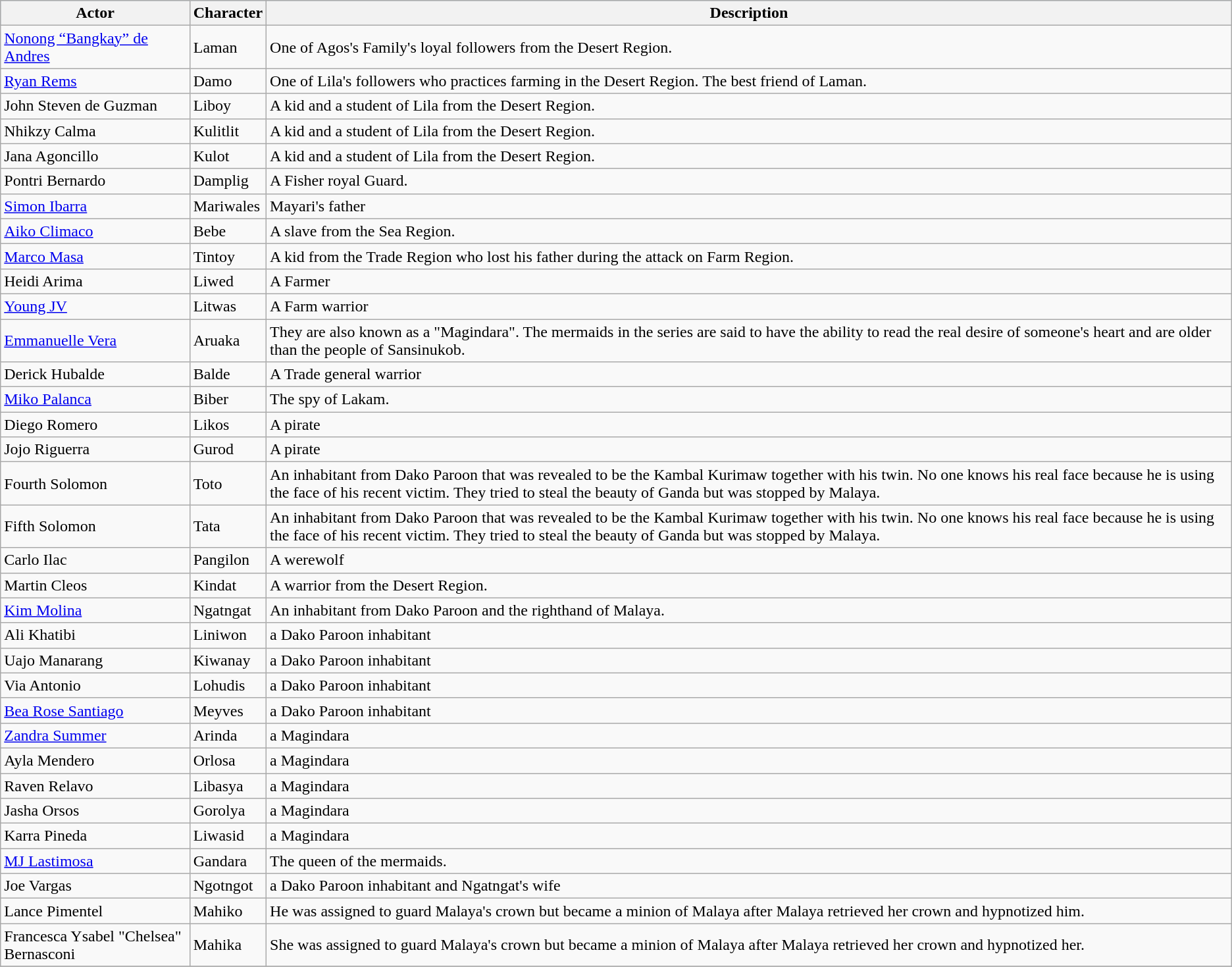<table class="wikitable">
<tr style="background:#b0c4de; text-align:center;">
<th>Actor</th>
<th>Character</th>
<th>Description</th>
</tr>
<tr>
<td><a href='#'>Nonong “Bangkay” de Andres</a></td>
<td>Laman</td>
<td>One of Agos's Family's loyal followers from the Desert Region.</td>
</tr>
<tr>
<td><a href='#'>Ryan Rems</a></td>
<td>Damo</td>
<td>One of Lila's followers who practices farming in the Desert Region. The best friend of Laman.</td>
</tr>
<tr>
<td>John Steven de Guzman</td>
<td>Liboy</td>
<td>A kid and a student of Lila from the Desert Region.</td>
</tr>
<tr>
<td>Nhikzy Calma</td>
<td>Kulitlit</td>
<td>A kid and a student of Lila from the Desert Region.</td>
</tr>
<tr>
<td>Jana Agoncillo</td>
<td>Kulot</td>
<td>A kid and a student of Lila from the Desert Region.</td>
</tr>
<tr>
<td>Pontri Bernardo</td>
<td>Damplig</td>
<td>A Fisher royal Guard.</td>
</tr>
<tr>
<td><a href='#'>Simon Ibarra</a></td>
<td>Mariwales</td>
<td>Mayari's father</td>
</tr>
<tr>
<td><a href='#'>Aiko Climaco</a></td>
<td>Bebe</td>
<td>A slave from the Sea Region.</td>
</tr>
<tr>
<td><a href='#'>Marco Masa</a></td>
<td>Tintoy</td>
<td>A kid from the Trade Region who lost his father during the attack on Farm Region.</td>
</tr>
<tr>
<td>Heidi Arima</td>
<td>Liwed</td>
<td>A Farmer</td>
</tr>
<tr>
<td><a href='#'>Young JV</a></td>
<td>Litwas</td>
<td>A Farm warrior</td>
</tr>
<tr>
<td><a href='#'>Emmanuelle Vera</a></td>
<td>Aruaka</td>
<td>They are also known as a "Magindara". The mermaids in the series are said to have the ability to read the real desire of someone's heart and are older than the people of Sansinukob.</td>
</tr>
<tr>
<td>Derick Hubalde</td>
<td>Balde</td>
<td>A Trade general warrior</td>
</tr>
<tr>
<td><a href='#'>Miko Palanca</a></td>
<td>Biber</td>
<td>The spy of Lakam.</td>
</tr>
<tr>
<td>Diego Romero</td>
<td>Likos</td>
<td>A pirate</td>
</tr>
<tr>
<td>Jojo Riguerra</td>
<td>Gurod</td>
<td>A pirate</td>
</tr>
<tr>
<td>Fourth Solomon</td>
<td>Toto</td>
<td>An inhabitant from Dako Paroon that was revealed to be the Kambal Kurimaw together with his twin. No one knows his real face because he is using the face of his recent victim. They tried to steal the beauty of Ganda but was stopped by Malaya.</td>
</tr>
<tr>
<td>Fifth Solomon</td>
<td>Tata</td>
<td>An inhabitant from Dako Paroon that was revealed to be the Kambal Kurimaw together with his twin. No one knows his real face because he is using the face of his recent victim. They tried to steal the beauty of Ganda but was stopped by Malaya.</td>
</tr>
<tr>
<td>Carlo Ilac</td>
<td>Pangilon</td>
<td>A werewolf</td>
</tr>
<tr>
<td>Martin Cleos</td>
<td>Kindat</td>
<td>A warrior from the Desert Region.</td>
</tr>
<tr>
<td><a href='#'>Kim Molina</a></td>
<td>Ngatngat</td>
<td>An inhabitant from Dako Paroon and the righthand of Malaya.</td>
</tr>
<tr>
<td>Ali Khatibi</td>
<td>Liniwon</td>
<td>a Dako Paroon inhabitant</td>
</tr>
<tr>
<td>Uajo Manarang</td>
<td>Kiwanay</td>
<td>a Dako Paroon inhabitant</td>
</tr>
<tr>
<td>Via Antonio</td>
<td>Lohudis</td>
<td>a Dako Paroon inhabitant</td>
</tr>
<tr>
<td><a href='#'>Bea Rose Santiago</a></td>
<td>Meyves</td>
<td>a Dako Paroon inhabitant</td>
</tr>
<tr>
<td><a href='#'>Zandra Summer</a></td>
<td>Arinda</td>
<td>a Magindara</td>
</tr>
<tr>
<td>Ayla Mendero</td>
<td>Orlosa</td>
<td>a Magindara</td>
</tr>
<tr>
<td>Raven Relavo</td>
<td>Libasya</td>
<td>a Magindara</td>
</tr>
<tr>
<td>Jasha Orsos</td>
<td>Gorolya</td>
<td>a Magindara</td>
</tr>
<tr>
<td>Karra Pineda</td>
<td>Liwasid</td>
<td>a Magindara</td>
</tr>
<tr>
<td><a href='#'>MJ Lastimosa</a></td>
<td>Gandara</td>
<td>The queen of the mermaids.</td>
</tr>
<tr>
<td>Joe Vargas</td>
<td>Ngotngot</td>
<td>a Dako Paroon inhabitant and Ngatngat's wife</td>
</tr>
<tr>
<td>Lance Pimentel</td>
<td>Mahiko</td>
<td>He was assigned to guard Malaya's crown but became a minion of Malaya after Malaya retrieved her crown and hypnotized him.</td>
</tr>
<tr>
<td>Francesca Ysabel "Chelsea" Bernasconi</td>
<td>Mahika</td>
<td>She was assigned to guard Malaya's crown but became a minion of Malaya after Malaya retrieved her crown and hypnotized her.</td>
</tr>
<tr>
</tr>
</table>
